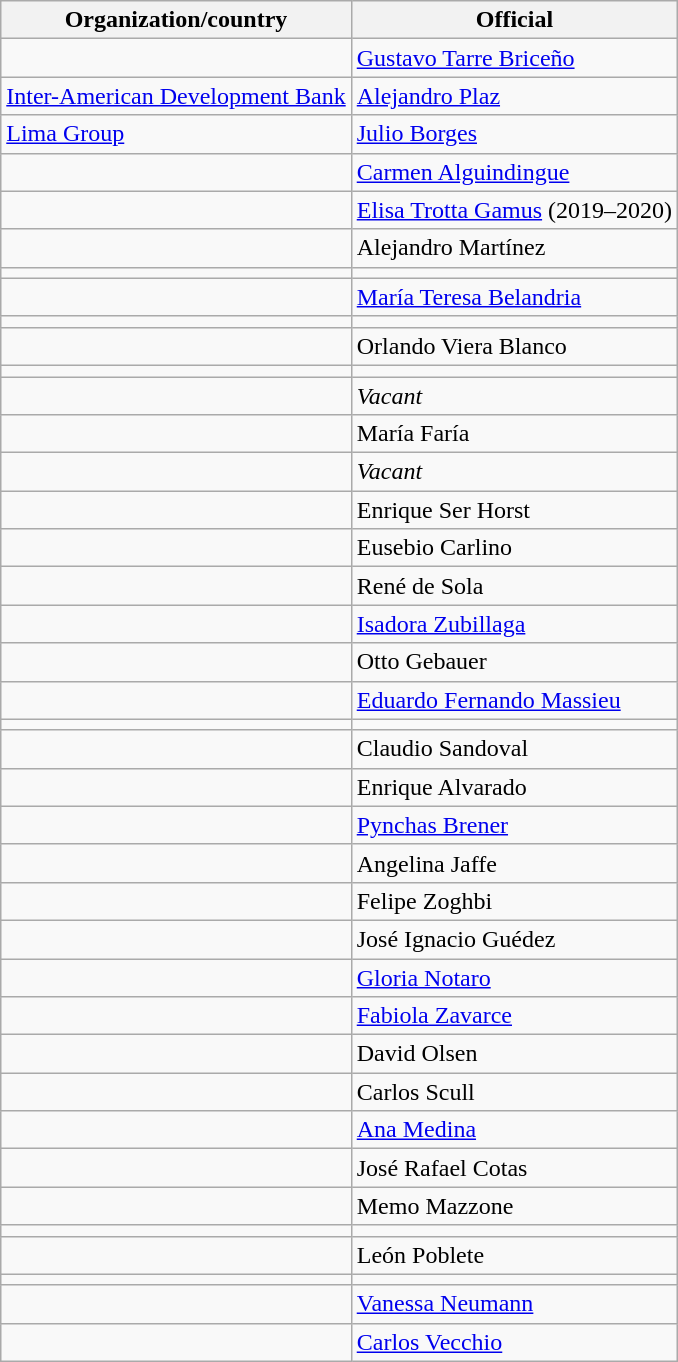<table class="wikitable">
<tr>
<th>Organization/country</th>
<th>Official</th>
</tr>
<tr>
<td></td>
<td><a href='#'>Gustavo Tarre Briceño</a></td>
</tr>
<tr>
<td><a href='#'>Inter-American Development Bank</a></td>
<td><a href='#'>Alejandro Plaz</a></td>
</tr>
<tr>
<td><a href='#'>Lima Group</a></td>
<td><a href='#'>Julio Borges</a></td>
</tr>
<tr>
<td></td>
<td><a href='#'>Carmen Alguindingue</a></td>
</tr>
<tr>
<td></td>
<td><a href='#'>Elisa Trotta Gamus</a> (2019–2020)</td>
</tr>
<tr>
<td></td>
<td>Alejandro Martínez</td>
</tr>
<tr>
<td></td>
<td></td>
</tr>
<tr>
<td></td>
<td><a href='#'>María Teresa Belandria</a></td>
</tr>
<tr>
<td></td>
<td></td>
</tr>
<tr>
<td></td>
<td>Orlando Viera Blanco</td>
</tr>
<tr>
<td></td>
<td></td>
</tr>
<tr>
<td></td>
<td><em>Vacant</em></td>
</tr>
<tr>
<td></td>
<td>María Faría</td>
</tr>
<tr>
<td></td>
<td><em>Vacant</em></td>
</tr>
<tr>
<td></td>
<td>Enrique Ser Horst</td>
</tr>
<tr>
<td></td>
<td>Eusebio Carlino</td>
</tr>
<tr>
<td></td>
<td>René de Sola</td>
</tr>
<tr>
<td></td>
<td><a href='#'>Isadora Zubillaga</a></td>
</tr>
<tr>
<td></td>
<td>Otto Gebauer</td>
</tr>
<tr>
<td></td>
<td><a href='#'>Eduardo Fernando Massieu</a></td>
</tr>
<tr>
<td></td>
<td></td>
</tr>
<tr>
<td></td>
<td>Claudio Sandoval</td>
</tr>
<tr>
<td></td>
<td>Enrique Alvarado</td>
</tr>
<tr>
<td></td>
<td><a href='#'>Pynchas Brener</a></td>
</tr>
<tr>
<td></td>
<td>Angelina Jaffe</td>
</tr>
<tr>
<td></td>
<td>Felipe Zoghbi</td>
</tr>
<tr>
<td></td>
<td>José Ignacio Guédez</td>
</tr>
<tr>
<td></td>
<td><a href='#'>Gloria Notaro</a></td>
</tr>
<tr>
<td></td>
<td><a href='#'>Fabiola Zavarce</a></td>
</tr>
<tr>
<td></td>
<td>David Olsen</td>
</tr>
<tr>
<td></td>
<td>Carlos Scull</td>
</tr>
<tr>
<td></td>
<td><a href='#'>Ana Medina</a></td>
</tr>
<tr>
<td></td>
<td>José Rafael Cotas</td>
</tr>
<tr>
<td></td>
<td>Memo Mazzone</td>
</tr>
<tr>
<td></td>
<td></td>
</tr>
<tr>
<td></td>
<td>León Poblete</td>
</tr>
<tr>
<td></td>
<td></td>
</tr>
<tr>
<td></td>
<td><a href='#'>Vanessa Neumann</a></td>
</tr>
<tr>
<td></td>
<td><a href='#'>Carlos Vecchio</a></td>
</tr>
</table>
